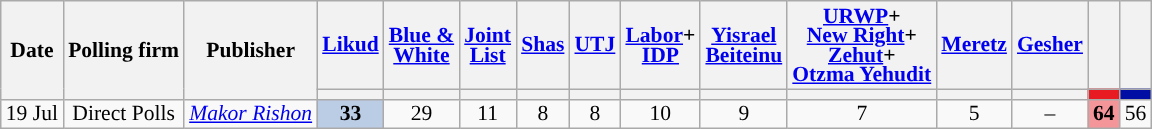<table class="wikitable sortable" style="text-align:center;font-size:90%;line-height:13px">
<tr>
<th rowspan="2">Date</th>
<th rowspan="2">Polling firm</th>
<th rowspan="2">Publisher</th>
<th><a href='#'>Likud</a></th>
<th><a href='#'>Blue &<br>White</a></th>
<th><a href='#'>Joint<br>List</a></th>
<th><a href='#'>Shas</a></th>
<th><a href='#'>UTJ</a></th>
<th><a href='#'>Labor</a>+<br><a href='#'>IDP</a></th>
<th><a href='#'>Yisrael<br>Beiteinu</a></th>
<th><a href='#'>URWP</a>+<br><a href='#'>New Right</a>+<br><a href='#'>Zehut</a>+<br><a href='#'>Otzma Yehudit</a></th>
<th><a href='#'>Meretz</a></th>
<th><a href='#'>Gesher</a></th>
<th></th>
<th></th>
</tr>
<tr>
<th style="background:"></th>
<th style="background:"></th>
<th style="background:"></th>
<th style="background:"></th>
<th style="background:"></th>
<th style="background:"></th>
<th style="background:"></th>
<th style="background:"></th>
<th style="background:"></th>
<th style="background:"></th>
<th style="background:#E81B23;"></th>
<th style="background:#000EA3;"></th>
</tr>
<tr>
<td data-sort-value="2019-07-19">19 Jul</td>
<td>Direct Polls</td>
<td><em><a href='#'>Makor Rishon</a></em></td>
<td style="background:#BBCDE4"><strong>33</strong>	</td>
<td>29					</td>
<td>11					</td>
<td>8					</td>
<td>8					</td>
<td>10					</td>
<td>9					</td>
<td>7					</td>
<td>5					</td>
<td>–					</td>
<td style="background:#F4959A"><strong>64</strong>	</td>
<td>56					</td>
</tr>
</table>
